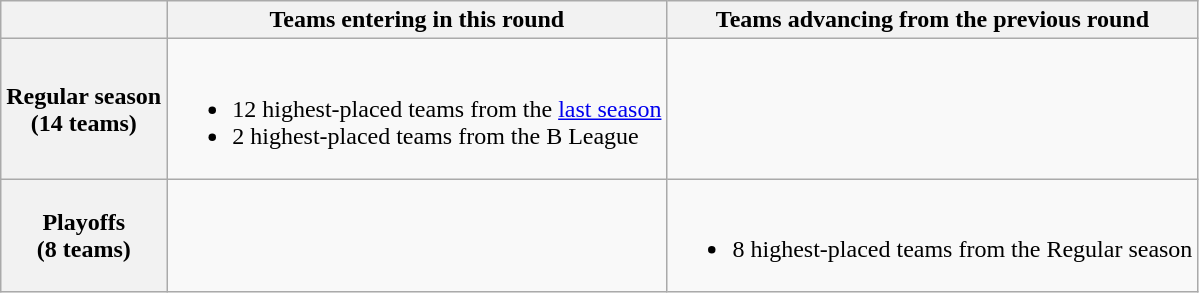<table class="wikitable">
<tr>
<th></th>
<th>Teams entering in this round</th>
<th>Teams advancing from the previous round</th>
</tr>
<tr>
<th>Regular season<br>(14 teams)</th>
<td><br><ul><li>12 highest-placed teams from the <a href='#'>last season</a></li><li>2 highest-placed teams from the B League</li></ul></td>
<td></td>
</tr>
<tr>
<th>Playoffs<br>(8 teams)</th>
<td></td>
<td><br><ul><li>8 highest-placed teams from the Regular season</li></ul></td>
</tr>
</table>
